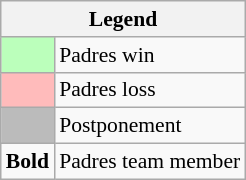<table class="wikitable" style="font-size:90%">
<tr>
<th colspan="2">Legend</th>
</tr>
<tr>
<td bgcolor="#bbffbb"> </td>
<td>Padres win</td>
</tr>
<tr>
<td bgcolor="#ffbbbb"> </td>
<td>Padres loss</td>
</tr>
<tr>
<td bgcolor="#bbbbbb"> </td>
<td>Postponement</td>
</tr>
<tr>
<td><strong>Bold</strong></td>
<td>Padres team member</td>
</tr>
</table>
